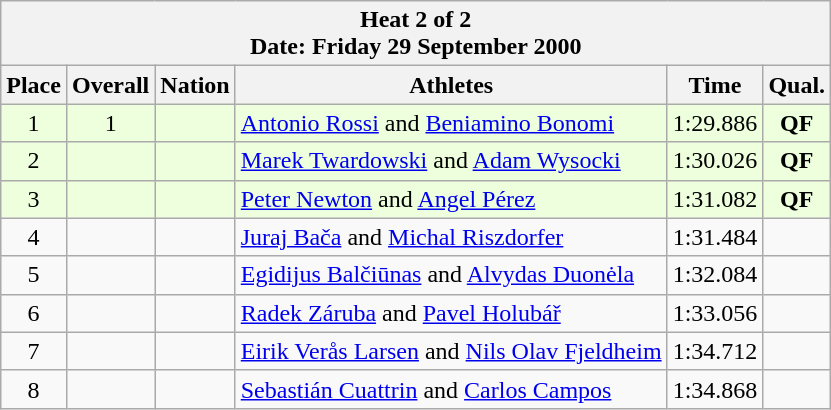<table class="wikitable sortable">
<tr>
<th colspan=6>Heat 2 of 2 <br> Date: Friday 29 September 2000</th>
</tr>
<tr>
<th rowspan=1>Place</th>
<th rowspan=1>Overall</th>
<th rowspan=1>Nation</th>
<th rowspan=1>Athletes</th>
<th rowspan=1>Time</th>
<th rowspan=1>Qual.</th>
</tr>
<tr bgcolor = "eeffdd">
<td align="center">1</td>
<td align="center">1</td>
<td align="left"></td>
<td align="left"><a href='#'>Antonio Rossi</a> and <a href='#'>Beniamino Bonomi</a></td>
<td align="center">1:29.886</td>
<td align="center"><strong>QF</strong></td>
</tr>
<tr bgcolor = "eeffdd">
<td align="center">2</td>
<td align="center"></td>
<td align="left"></td>
<td align="left"><a href='#'>Marek Twardowski</a> and <a href='#'>Adam Wysocki</a></td>
<td align="center">1:30.026</td>
<td align="center"><strong>QF</strong></td>
</tr>
<tr bgcolor = "eeffdd">
<td align="center">3</td>
<td align="center"></td>
<td align="left"></td>
<td align="left"><a href='#'>Peter Newton</a> and <a href='#'>Angel Pérez</a></td>
<td align="center">1:31.082</td>
<td align="center"><strong>QF</strong></td>
</tr>
<tr>
<td align="center">4</td>
<td align="center"></td>
<td align="left"></td>
<td align="left"><a href='#'>Juraj Bača</a> and <a href='#'>Michal Riszdorfer</a></td>
<td align="center">1:31.484</td>
<td align="center"></td>
</tr>
<tr>
<td align="center">5</td>
<td align="center"></td>
<td align="left"></td>
<td align="left"><a href='#'>Egidijus Balčiūnas</a> and <a href='#'>Alvydas Duonėla</a></td>
<td align="center">1:32.084</td>
<td align="center"></td>
</tr>
<tr>
<td align="center">6</td>
<td align="center"></td>
<td align="left"></td>
<td align="left"><a href='#'>Radek Záruba</a> and <a href='#'>Pavel Holubář</a></td>
<td align="center">1:33.056</td>
<td align="center"></td>
</tr>
<tr>
<td align="center">7</td>
<td align="center"></td>
<td align="left"></td>
<td align="left"><a href='#'>Eirik Verås Larsen</a> and <a href='#'>Nils Olav Fjeldheim</a></td>
<td align="center">1:34.712</td>
<td align="center"></td>
</tr>
<tr>
<td align="center">8</td>
<td align="center"></td>
<td align="left"></td>
<td align="left"><a href='#'>Sebastián Cuattrin</a> and <a href='#'>Carlos Campos</a></td>
<td align="center">1:34.868</td>
<td align="center"></td>
</tr>
</table>
